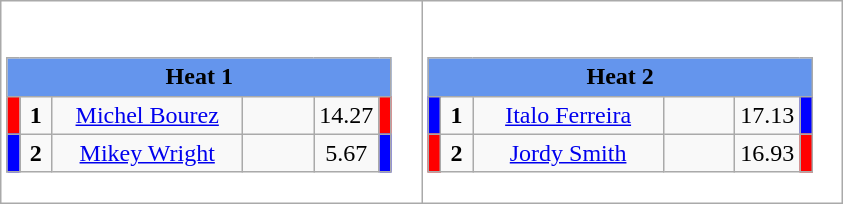<table class="wikitable" style="background:#fff;">
<tr>
<td><br><table class="wikitable">
<tr>
<td colspan="6"  style="text-align:center; background:#6495ed;"><strong>Heat 1</strong></td>
</tr>
<tr>
<td style="width:01px; background: #f00;"></td>
<td style="width:14px; text-align:center;"><strong>1</strong></td>
<td style="width:120px; text-align:center;"><a href='#'>Michel Bourez</a></td>
<td style="width:40px; text-align:center;"></td>
<td style="width:20px; text-align:center;">14.27</td>
<td style="width:01px; background: #f00;"></td>
</tr>
<tr>
<td style="width:01px; background: #00f;"></td>
<td style="width:14px; text-align:center;"><strong>2</strong></td>
<td style="width:120px; text-align:center;"><a href='#'>Mikey Wright</a></td>
<td style="width:40px; text-align:center;"></td>
<td style="width:20px; text-align:center;">5.67</td>
<td style="width:01px; background: #00f;"></td>
</tr>
</table>
</td>
<td><br><table class="wikitable">
<tr>
<td colspan="6"  style="text-align:center; background:#6495ed;"><strong>Heat 2</strong></td>
</tr>
<tr>
<td style="width:01px; background: #00f;"></td>
<td style="width:14px; text-align:center;"><strong>1</strong></td>
<td style="width:120px; text-align:center;"><a href='#'>Italo Ferreira</a></td>
<td style="width:40px; text-align:center;"></td>
<td style="width:20px; text-align:center;">17.13</td>
<td style="width:01px; background: #00f;"></td>
</tr>
<tr>
<td style="width:01px; background: #f00;"></td>
<td style="width:14px; text-align:center;"><strong>2</strong></td>
<td style="width:120px; text-align:center;"><a href='#'>Jordy Smith</a></td>
<td style="width:40px; text-align:center;"></td>
<td style="width:20px; text-align:center;">16.93</td>
<td style="width:01px; background: #f00;"></td>
</tr>
</table>
</td>
</tr>
</table>
